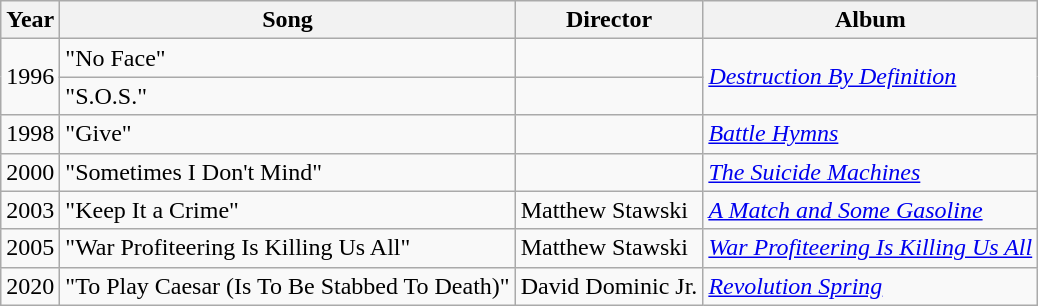<table class="wikitable">
<tr>
<th>Year</th>
<th>Song</th>
<th>Director</th>
<th>Album</th>
</tr>
<tr>
<td rowspan="2">1996</td>
<td>"No Face"</td>
<td></td>
<td rowspan="2"><em><a href='#'>Destruction By Definition</a></em></td>
</tr>
<tr>
<td>"S.O.S."</td>
<td></td>
</tr>
<tr>
<td>1998</td>
<td>"Give"</td>
<td></td>
<td><em><a href='#'>Battle Hymns</a></em></td>
</tr>
<tr>
<td>2000</td>
<td>"Sometimes I Don't Mind"</td>
<td></td>
<td><em><a href='#'>The Suicide Machines</a></em></td>
</tr>
<tr>
<td>2003</td>
<td>"Keep It a Crime"</td>
<td>Matthew Stawski</td>
<td><em><a href='#'>A Match and Some Gasoline</a></em></td>
</tr>
<tr>
<td>2005</td>
<td>"War Profiteering Is Killing Us All"</td>
<td>Matthew Stawski</td>
<td><em><a href='#'>War Profiteering Is Killing Us All</a></em></td>
</tr>
<tr>
<td>2020</td>
<td>"To Play Caesar (Is To Be Stabbed To Death)"</td>
<td>David Dominic Jr.</td>
<td><em><a href='#'>Revolution Spring</a></em></td>
</tr>
</table>
